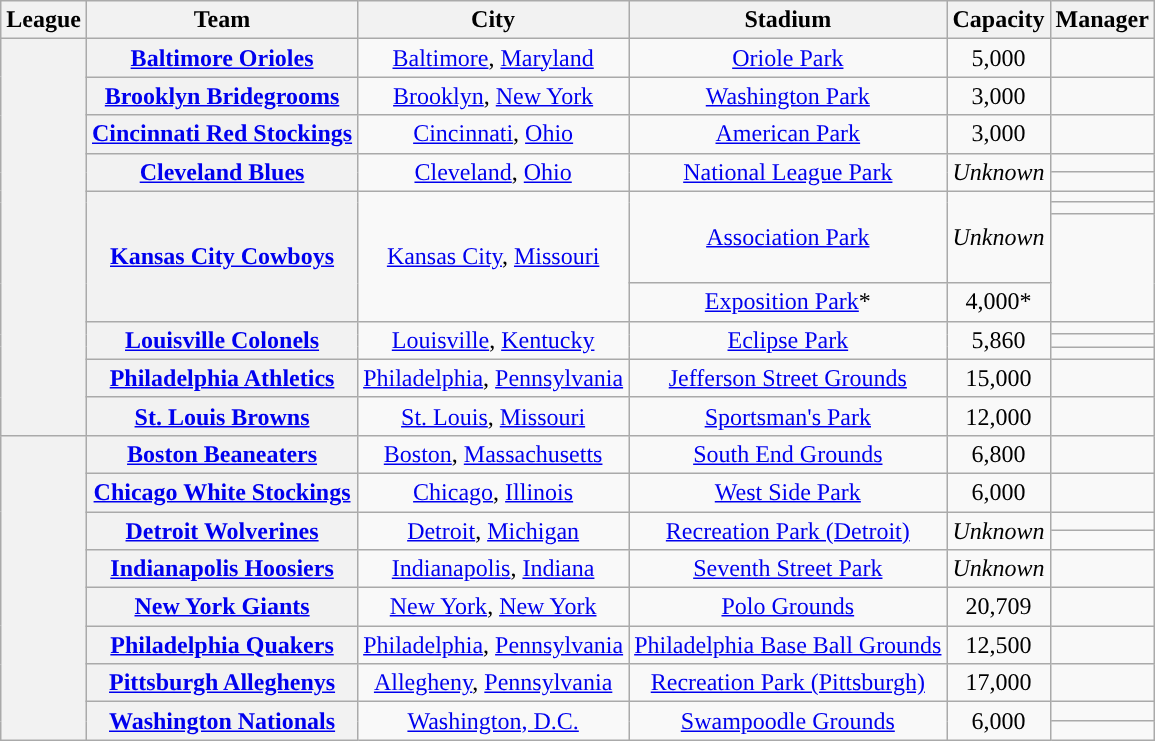<table class="wikitable sortable plainrowheaders" style="text-align:center;">
<tr>
<th scope="col">League</th>
<th scope="col">Team</th>
<th scope="col">City</th>
<th scope="col">Stadium</th>
<th scope="col">Capacity</th>
<th scope="col">Manager</th>
</tr>
<tr>
<th rowspan="14"></th>
<th scope="row"><a href='#'>Baltimore Orioles</a></th>
<td><a href='#'>Baltimore</a>, <a href='#'>Maryland</a></td>
<td><a href='#'>Oriole Park</a></td>
<td>5,000</td>
<td></td>
</tr>
<tr>
<th scope="row"><a href='#'>Brooklyn Bridegrooms</a></th>
<td><a href='#'>Brooklyn</a>, <a href='#'>New York</a></td>
<td><a href='#'>Washington Park</a></td>
<td>3,000</td>
<td></td>
</tr>
<tr>
<th scope="row"><a href='#'>Cincinnati Red Stockings</a></th>
<td><a href='#'>Cincinnati</a>, <a href='#'>Ohio</a></td>
<td><a href='#'>American Park</a></td>
<td>3,000</td>
<td></td>
</tr>
<tr>
<th rowspan="2" scope="row"><a href='#'>Cleveland Blues</a></th>
<td rowspan="2"><a href='#'>Cleveland</a>, <a href='#'>Ohio</a></td>
<td rowspan="2"><a href='#'>National League Park</a></td>
<td rowspan="2"><em>Unknown</em></td>
<td></td>
</tr>
<tr>
<td></td>
</tr>
<tr>
<th rowspan="4" scope="row"><a href='#'>Kansas City Cowboys</a></th>
<td rowspan="4"><a href='#'>Kansas City</a>, <a href='#'>Missouri</a></td>
<td rowspan="3" data-sort-value="Association Park"><br><a href='#'>Association Park</a><br> </td>
<td rowspan="3"><em>Unknown</em></td>
<td></td>
</tr>
<tr>
<td></td>
</tr>
<tr>
<td rowspan="2"></td>
</tr>
<tr>
<td><a href='#'>Exposition Park</a>*</td>
<td>4,000*</td>
</tr>
<tr>
<th rowspan="3" scope="row"><a href='#'>Louisville Colonels</a></th>
<td rowspan="3"><a href='#'>Louisville</a>, <a href='#'>Kentucky</a></td>
<td rowspan="3"><a href='#'>Eclipse Park</a></td>
<td rowspan="3">5,860</td>
<td></td>
</tr>
<tr>
<td></td>
</tr>
<tr>
<td></td>
</tr>
<tr>
<th scope="row"><a href='#'>Philadelphia Athletics</a></th>
<td><a href='#'>Philadelphia</a>, <a href='#'>Pennsylvania</a></td>
<td><a href='#'>Jefferson Street Grounds</a></td>
<td>15,000</td>
<td></td>
</tr>
<tr>
<th scope="row"><a href='#'>St. Louis Browns</a></th>
<td><a href='#'>St. Louis</a>, <a href='#'>Missouri</a></td>
<td><a href='#'>Sportsman's Park</a></td>
<td>12,000</td>
<td></td>
</tr>
<tr>
<th rowspan="10"></th>
<th scope="row"><a href='#'>Boston Beaneaters</a></th>
<td><a href='#'>Boston</a>, <a href='#'>Massachusetts</a></td>
<td><a href='#'>South End Grounds</a></td>
<td>6,800</td>
<td></td>
</tr>
<tr>
<th scope="row"><a href='#'>Chicago White Stockings</a></th>
<td><a href='#'>Chicago</a>, <a href='#'>Illinois</a></td>
<td><a href='#'>West Side Park</a></td>
<td>6,000</td>
<td></td>
</tr>
<tr>
<th rowspan="2" scope="row"><a href='#'>Detroit Wolverines</a></th>
<td rowspan="2"><a href='#'>Detroit</a>, <a href='#'>Michigan</a></td>
<td rowspan="2"><a href='#'>Recreation Park (Detroit)</a></td>
<td rowspan="2"><em>Unknown</em></td>
<td></td>
</tr>
<tr>
<td></td>
</tr>
<tr>
<th scope="row"><a href='#'>Indianapolis Hoosiers</a></th>
<td><a href='#'>Indianapolis</a>, <a href='#'>Indiana</a></td>
<td><a href='#'>Seventh Street Park</a></td>
<td><em>Unknown</em></td>
<td></td>
</tr>
<tr>
<th scope="row"><a href='#'>New York Giants</a></th>
<td><a href='#'>New York</a>, <a href='#'>New York</a></td>
<td><a href='#'>Polo Grounds</a></td>
<td>20,709</td>
<td></td>
</tr>
<tr>
<th scope="row"><a href='#'>Philadelphia Quakers</a></th>
<td><a href='#'>Philadelphia</a>, <a href='#'>Pennsylvania</a></td>
<td><a href='#'>Philadelphia Base Ball Grounds</a></td>
<td>12,500</td>
<td></td>
</tr>
<tr>
<th scope="row"><a href='#'>Pittsburgh Alleghenys</a></th>
<td><a href='#'>Allegheny</a>, <a href='#'>Pennsylvania</a></td>
<td><a href='#'>Recreation Park (Pittsburgh)</a></td>
<td>17,000</td>
<td></td>
</tr>
<tr>
<th rowspan="2" scope="row"><a href='#'>Washington Nationals</a></th>
<td rowspan="2"><a href='#'>Washington, D.C.</a></td>
<td rowspan="2"><a href='#'>Swampoodle Grounds</a></td>
<td rowspan="2">6,000</td>
<td></td>
</tr>
<tr>
<td></td>
</tr>
</table>
